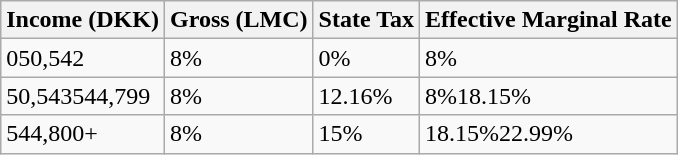<table class="wikitable">
<tr>
<th>Income (DKK)</th>
<th>Gross (LMC)</th>
<th>State Tax</th>
<th>Effective Marginal Rate</th>
</tr>
<tr>
<td>050,542</td>
<td>8%</td>
<td>0%</td>
<td>8%</td>
</tr>
<tr>
<td>50,543544,799</td>
<td>8%</td>
<td>12.16%</td>
<td>8%18.15%</td>
</tr>
<tr>
<td>544,800+</td>
<td>8%</td>
<td>15%</td>
<td>18.15%22.99%</td>
</tr>
</table>
